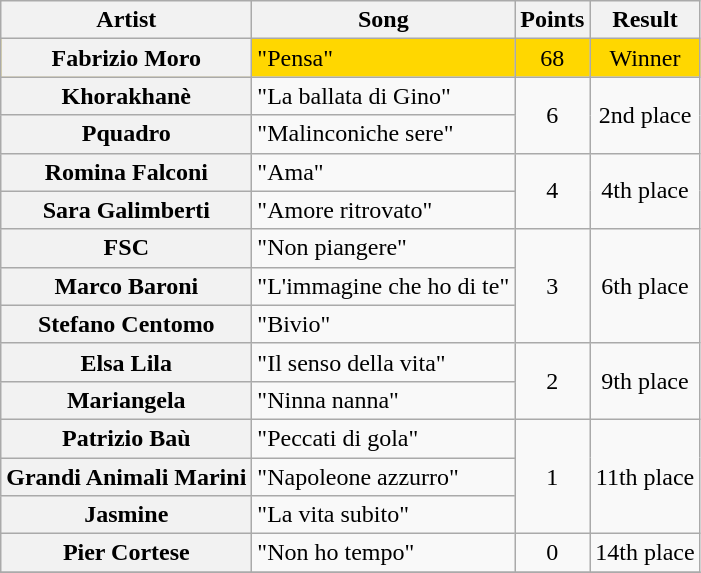<table class="wikitable plainrowheaders">
<tr>
<th scope="col">Artist</th>
<th scope="col">Song</th>
<th scope="col">Points</th>
<th scope="col">Result</th>
</tr>
<tr style="background:gold;">
<th scope="row">Fabrizio Moro</th>
<td>"Pensa"</td>
<td style="text-align:center;">68</td>
<td style="text-align:center;">Winner</td>
</tr>
<tr>
<th scope="row">Khorakhanè</th>
<td>"La ballata di Gino"</td>
<td style="text-align:center;" rowspan="2">6</td>
<td style="text-align:center;" rowspan="2">2nd place</td>
</tr>
<tr>
<th scope="row">Pquadro</th>
<td>"Malinconiche sere"</td>
</tr>
<tr>
<th scope="row">Romina Falconi</th>
<td>"Ama"</td>
<td style="text-align:center;" rowspan="2">4</td>
<td style="text-align:center;" rowspan="2">4th place</td>
</tr>
<tr>
<th scope="row">Sara Galimberti</th>
<td>"Amore ritrovato"</td>
</tr>
<tr>
<th scope="row">FSC</th>
<td>"Non piangere"</td>
<td style="text-align:center;" rowspan="3">3</td>
<td style="text-align:center;" rowspan="3">6th place</td>
</tr>
<tr>
<th scope="row">Marco Baroni</th>
<td>"L'immagine che ho di te"</td>
</tr>
<tr>
<th scope="row">Stefano Centomo</th>
<td>"Bivio"</td>
</tr>
<tr>
<th scope="row">Elsa Lila</th>
<td>"Il senso della vita"</td>
<td style="text-align:center;" rowspan="2">2</td>
<td style="text-align:center;" rowspan="2">9th place</td>
</tr>
<tr>
<th scope="row">Mariangela</th>
<td>"Ninna nanna"</td>
</tr>
<tr>
<th scope="row">Patrizio Baù</th>
<td>"Peccati di gola"</td>
<td style="text-align:center;" rowspan="3">1</td>
<td style="text-align:center;" rowspan="3">11th place</td>
</tr>
<tr>
<th scope="row">Grandi Animali Marini</th>
<td>"Napoleone azzurro"</td>
</tr>
<tr>
<th scope="row">Jasmine</th>
<td>"La vita subito"</td>
</tr>
<tr>
<th scope="row">Pier Cortese</th>
<td>"Non ho tempo"</td>
<td style="text-align:center;">0</td>
<td style="text-align:center;">14th place</td>
</tr>
<tr>
</tr>
</table>
